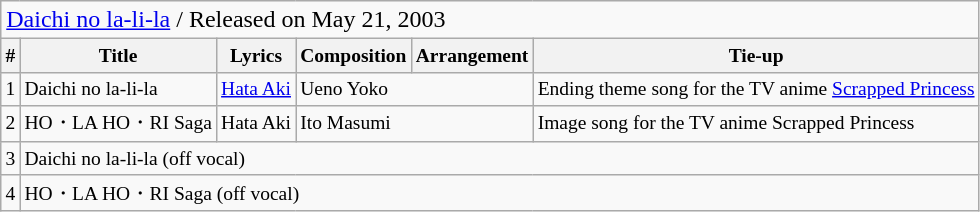<table class="wikitable" style="font-size:small; white-space:nowrap">
<tr>
<td colspan="6" style="font-size:medium"><a href='#'>Daichi no la-li-la</a> / Released on May 21, 2003</td>
</tr>
<tr>
<th>#</th>
<th>Title</th>
<th>Lyrics</th>
<th>Composition</th>
<th>Arrangement</th>
<th>Tie-up</th>
</tr>
<tr>
<td>1</td>
<td>Daichi no la-li-la</td>
<td><a href='#'>Hata Aki</a></td>
<td colspan="2">Ueno Yoko</td>
<td>Ending theme song for the TV anime <a href='#'>Scrapped Princess</a></td>
</tr>
<tr>
<td>2</td>
<td>HO・LA HO・RI Saga</td>
<td>Hata Aki</td>
<td colspan="2">Ito Masumi</td>
<td>Image song for the TV anime Scrapped Princess</td>
</tr>
<tr>
<td>3</td>
<td colspan="5">Daichi no la-li-la (off vocal)</td>
</tr>
<tr>
<td>4</td>
<td colspan="5">HO・LA HO・RI Saga (off vocal)</td>
</tr>
</table>
